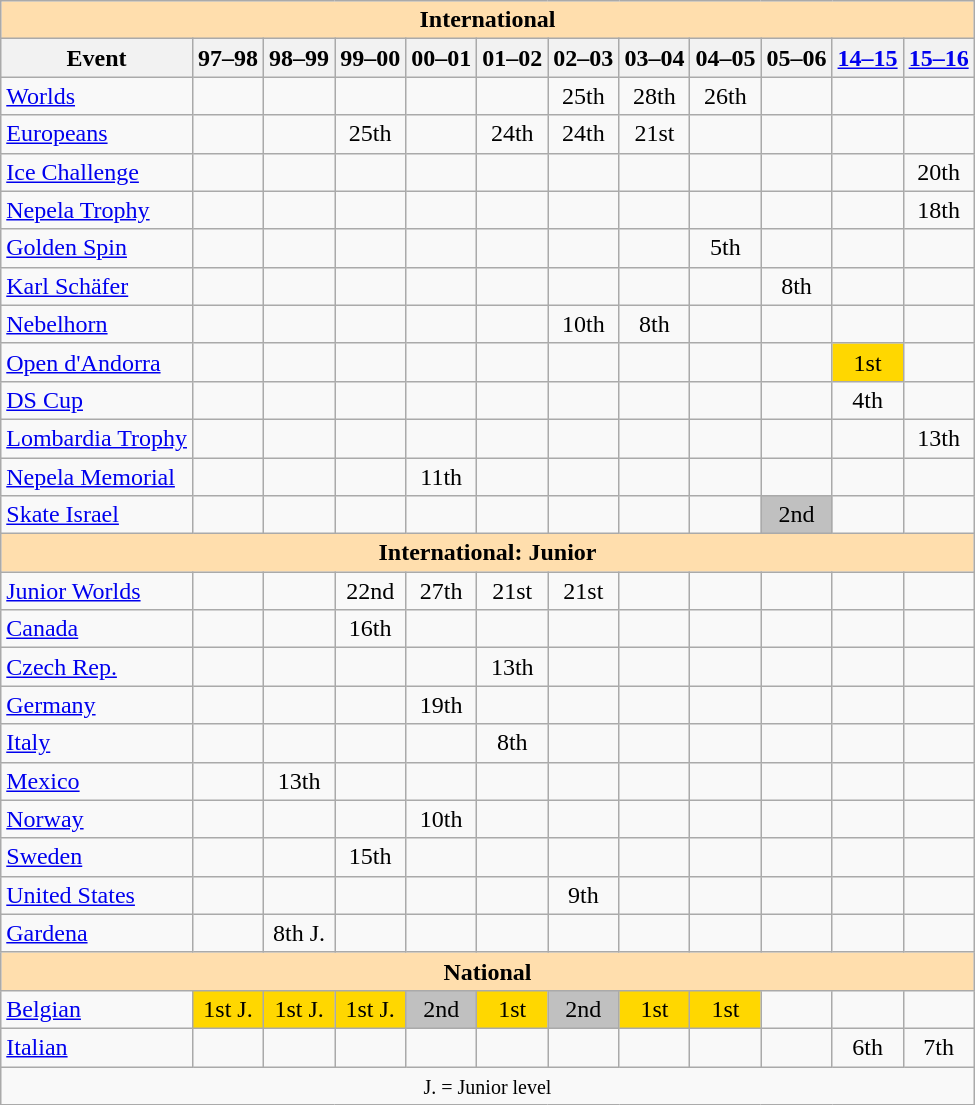<table class="wikitable" style="text-align:center">
<tr>
<th style="background-color: #ffdead; " colspan=12 align=center><strong>International</strong></th>
</tr>
<tr>
<th>Event</th>
<th>97–98 <br> </th>
<th>98–99 <br> </th>
<th>99–00 <br> </th>
<th>00–01 <br> </th>
<th>01–02 <br> </th>
<th>02–03 <br> </th>
<th>03–04 <br> </th>
<th>04–05 <br> </th>
<th>05–06 <br> </th>
<th><a href='#'>14–15</a> <br> </th>
<th><a href='#'>15–16</a> <br> </th>
</tr>
<tr>
<td align=left><a href='#'>Worlds</a></td>
<td></td>
<td></td>
<td></td>
<td></td>
<td></td>
<td>25th</td>
<td>28th</td>
<td>26th</td>
<td></td>
<td></td>
<td></td>
</tr>
<tr>
<td align=left><a href='#'>Europeans</a></td>
<td></td>
<td></td>
<td>25th</td>
<td></td>
<td>24th</td>
<td>24th</td>
<td>21st</td>
<td></td>
<td></td>
<td></td>
<td></td>
</tr>
<tr>
<td align=left> <a href='#'>Ice Challenge</a></td>
<td></td>
<td></td>
<td></td>
<td></td>
<td></td>
<td></td>
<td></td>
<td></td>
<td></td>
<td></td>
<td>20th</td>
</tr>
<tr>
<td align=left> <a href='#'>Nepela Trophy</a></td>
<td></td>
<td></td>
<td></td>
<td></td>
<td></td>
<td></td>
<td></td>
<td></td>
<td></td>
<td></td>
<td>18th</td>
</tr>
<tr>
<td align=left><a href='#'>Golden Spin</a></td>
<td></td>
<td></td>
<td></td>
<td></td>
<td></td>
<td></td>
<td></td>
<td>5th</td>
<td></td>
<td></td>
<td></td>
</tr>
<tr>
<td align=left><a href='#'>Karl Schäfer</a></td>
<td></td>
<td></td>
<td></td>
<td></td>
<td></td>
<td></td>
<td></td>
<td></td>
<td>8th</td>
<td></td>
<td></td>
</tr>
<tr>
<td align=left><a href='#'>Nebelhorn</a></td>
<td></td>
<td></td>
<td></td>
<td></td>
<td></td>
<td>10th</td>
<td>8th</td>
<td></td>
<td></td>
<td></td>
<td></td>
</tr>
<tr>
<td align=left><a href='#'>Open d'Andorra</a></td>
<td></td>
<td></td>
<td></td>
<td></td>
<td></td>
<td></td>
<td></td>
<td></td>
<td></td>
<td bgcolor=gold>1st</td>
<td></td>
</tr>
<tr>
<td align=left><a href='#'>DS Cup</a></td>
<td></td>
<td></td>
<td></td>
<td></td>
<td></td>
<td></td>
<td></td>
<td></td>
<td></td>
<td>4th</td>
<td></td>
</tr>
<tr>
<td align=left><a href='#'>Lombardia Trophy</a></td>
<td></td>
<td></td>
<td></td>
<td></td>
<td></td>
<td></td>
<td></td>
<td></td>
<td></td>
<td></td>
<td>13th</td>
</tr>
<tr>
<td align=left><a href='#'>Nepela Memorial</a></td>
<td></td>
<td></td>
<td></td>
<td>11th</td>
<td></td>
<td></td>
<td></td>
<td></td>
<td></td>
<td></td>
<td></td>
</tr>
<tr>
<td align=left><a href='#'>Skate Israel</a></td>
<td></td>
<td></td>
<td></td>
<td></td>
<td></td>
<td></td>
<td></td>
<td></td>
<td bgcolor=silver>2nd</td>
<td></td>
<td></td>
</tr>
<tr>
<th style="background-color: #ffdead; " colspan=12 align=center><strong>International: Junior</strong></th>
</tr>
<tr>
<td align=left><a href='#'>Junior Worlds</a></td>
<td></td>
<td></td>
<td>22nd</td>
<td>27th</td>
<td>21st</td>
<td>21st</td>
<td></td>
<td></td>
<td></td>
<td></td>
<td></td>
</tr>
<tr>
<td align=left> <a href='#'>Canada</a></td>
<td></td>
<td></td>
<td>16th</td>
<td></td>
<td></td>
<td></td>
<td></td>
<td></td>
<td></td>
<td></td>
<td></td>
</tr>
<tr>
<td align=left> <a href='#'>Czech Rep.</a></td>
<td></td>
<td></td>
<td></td>
<td></td>
<td>13th</td>
<td></td>
<td></td>
<td></td>
<td></td>
<td></td>
<td></td>
</tr>
<tr>
<td align=left> <a href='#'>Germany</a></td>
<td></td>
<td></td>
<td></td>
<td>19th</td>
<td></td>
<td></td>
<td></td>
<td></td>
<td></td>
<td></td>
<td></td>
</tr>
<tr>
<td align=left> <a href='#'>Italy</a></td>
<td></td>
<td></td>
<td></td>
<td></td>
<td>8th</td>
<td></td>
<td></td>
<td></td>
<td></td>
<td></td>
<td></td>
</tr>
<tr>
<td align=left> <a href='#'>Mexico</a></td>
<td></td>
<td>13th</td>
<td></td>
<td></td>
<td></td>
<td></td>
<td></td>
<td></td>
<td></td>
<td></td>
<td></td>
</tr>
<tr>
<td align=left> <a href='#'>Norway</a></td>
<td></td>
<td></td>
<td></td>
<td>10th</td>
<td></td>
<td></td>
<td></td>
<td></td>
<td></td>
<td></td>
<td></td>
</tr>
<tr>
<td align=left> <a href='#'>Sweden</a></td>
<td></td>
<td></td>
<td>15th</td>
<td></td>
<td></td>
<td></td>
<td></td>
<td></td>
<td></td>
<td></td>
<td></td>
</tr>
<tr>
<td align=left> <a href='#'>United States</a></td>
<td></td>
<td></td>
<td></td>
<td></td>
<td></td>
<td>9th</td>
<td></td>
<td></td>
<td></td>
<td></td>
<td></td>
</tr>
<tr>
<td align=left><a href='#'>Gardena</a></td>
<td></td>
<td>8th J.</td>
<td></td>
<td></td>
<td></td>
<td></td>
<td></td>
<td></td>
<td></td>
<td></td>
<td></td>
</tr>
<tr>
<th style="background-color: #ffdead; " colspan=12 align=center><strong>National</strong></th>
</tr>
<tr>
<td align=left><a href='#'>Belgian</a></td>
<td bgcolor=gold>1st J.</td>
<td bgcolor=gold>1st J.</td>
<td bgcolor=gold>1st J.</td>
<td bgcolor=silver>2nd</td>
<td bgcolor=gold>1st</td>
<td bgcolor=silver>2nd</td>
<td bgcolor=gold>1st</td>
<td bgcolor=gold>1st</td>
<td></td>
<td></td>
<td></td>
</tr>
<tr>
<td align=left><a href='#'>Italian</a></td>
<td></td>
<td></td>
<td></td>
<td></td>
<td></td>
<td></td>
<td></td>
<td></td>
<td></td>
<td>6th</td>
<td>7th</td>
</tr>
<tr>
<td colspan=12 align=center><small> J. = Junior level </small></td>
</tr>
</table>
